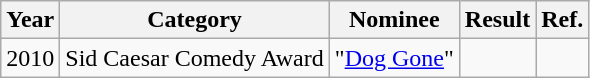<table class="wikitable">
<tr>
<th>Year</th>
<th>Category</th>
<th>Nominee</th>
<th>Result</th>
<th>Ref.</th>
</tr>
<tr>
<td>2010</td>
<td>Sid Caesar Comedy Award</td>
<td>"<a href='#'>Dog Gone</a>"</td>
<td></td>
<td></td>
</tr>
</table>
